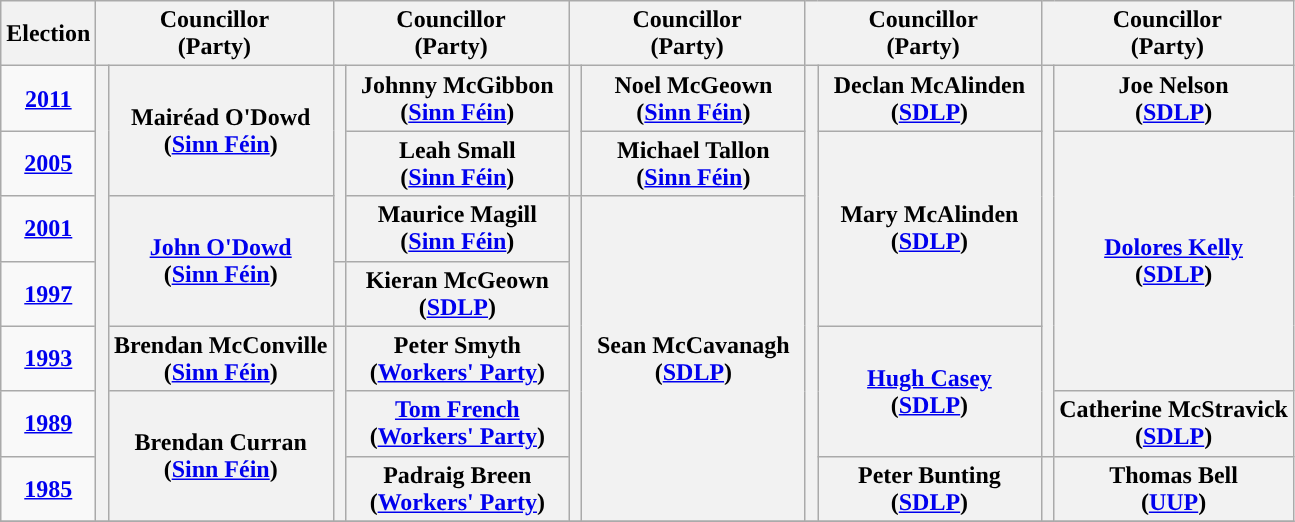<table class="wikitable" style="text-align:center">
<tr>
<th scope="col" width="50">Election</th>
<th scope="col" width="150" colspan = "2">Councillor<br> (Party)</th>
<th scope="col" width="150" colspan = "2">Councillor<br> (Party)</th>
<th scope="col" width="150" colspan = "2">Councillor<br> (Party)</th>
<th scope="col" width="150" colspan = "2">Councillor<br> (Party)</th>
<th scope="col" width="150" colspan = "2">Councillor<br> (Party)</th>
</tr>
<tr>
<td><strong><a href='#'>2011</a></strong></td>
<th rowspan="7" width="1" style="background-color: "></th>
<th rowspan = "2">Mairéad O'Dowd <br> (<a href='#'>Sinn Féin</a>)</th>
<th rowspan="3" width="1" style="background-color: "></th>
<th rowspan = "1">Johnny McGibbon <br> (<a href='#'>Sinn Féin</a>)</th>
<th rowspan="2" width="1" style="background-color: "></th>
<th rowspan = "1">Noel McGeown <br> (<a href='#'>Sinn Féin</a>)</th>
<th rowspan="7" width="1" style="background-color: "></th>
<th rowspan = "1">Declan McAlinden <br> (<a href='#'>SDLP</a>)</th>
<th rowspan="6" width="1" style="background-color: "></th>
<th rowspan = "1">Joe Nelson <br> (<a href='#'>SDLP</a>)</th>
</tr>
<tr>
<td><strong><a href='#'>2005</a></strong></td>
<th rowspan = "1">Leah Small <br> (<a href='#'>Sinn Féin</a>)</th>
<th rowspan = "1">Michael Tallon <br> (<a href='#'>Sinn Féin</a>)</th>
<th rowspan = "3">Mary McAlinden <br> (<a href='#'>SDLP</a>)</th>
<th rowspan = "4"><a href='#'>Dolores Kelly</a> <br> (<a href='#'>SDLP</a>)</th>
</tr>
<tr>
<td><strong><a href='#'>2001</a></strong></td>
<th rowspan = "2"><a href='#'>John O'Dowd</a> <br> (<a href='#'>Sinn Féin</a>)</th>
<th rowspan = "1">Maurice Magill <br> (<a href='#'>Sinn Féin</a>)</th>
<th rowspan="5" width="1" style="background-color: "></th>
<th rowspan = "5">Sean McCavanagh <br> (<a href='#'>SDLP</a>)</th>
</tr>
<tr>
<td><strong><a href='#'>1997</a></strong></td>
<th rowspan="1" width="1" style="background-color: "></th>
<th rowspan = "1">Kieran McGeown <br> (<a href='#'>SDLP</a>)</th>
</tr>
<tr>
<td><strong><a href='#'>1993</a></strong></td>
<th rowspan = "1">Brendan McConville <br> (<a href='#'>Sinn Féin</a>)</th>
<th rowspan="3" width="1" style="background-color: "></th>
<th rowspan = "1">Peter Smyth <br> (<a href='#'>Workers' Party</a>)</th>
<th rowspan = "2"><a href='#'>Hugh Casey</a> <br> (<a href='#'>SDLP</a>)</th>
</tr>
<tr>
<td><strong><a href='#'>1989</a></strong></td>
<th rowspan = "2">Brendan Curran <br> (<a href='#'>Sinn Féin</a>)</th>
<th rowspan = "1"><a href='#'>Tom French</a> <br> (<a href='#'>Workers' Party</a>)</th>
<th rowspan = "1">Catherine McStravick <br> (<a href='#'>SDLP</a>)</th>
</tr>
<tr>
<td><strong><a href='#'>1985</a></strong></td>
<th rowspan = "1">Padraig Breen <br> (<a href='#'>Workers' Party</a>)</th>
<th rowspan = "1">Peter Bunting <br> (<a href='#'>SDLP</a>)</th>
<th rowspan="1" width="1" style="background-color: "></th>
<th rowspan = "1">Thomas Bell <br> (<a href='#'>UUP</a>)</th>
</tr>
<tr>
</tr>
</table>
